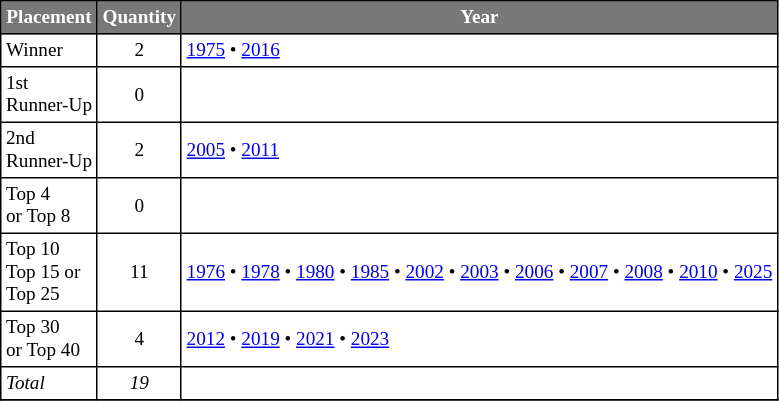<table class="sortable wiki table" border="3" cellpadding="3" cellspacing="0" style="margin: 0 1em 0 0; background: white; border: 1px #000000 solid; border-collapse: collapse; font-size: 80%;">
<tr>
<th style="background-color:#787878;color:#FFFFFF;">Placement</th>
<th style="background-color:#787878;color:#FFFFFF;">Quantity</th>
<th style="background-color:#787878;color:#FFFFFF;">Year</th>
</tr>
<tr>
<td>Winner</td>
<td style="text-align:center;">2</td>
<td><a href='#'>1975</a> • <a href='#'>2016</a></td>
</tr>
<tr>
<td>1st<br>Runner-Up</td>
<td style="text-align:center;">0</td>
<td></td>
</tr>
<tr>
<td>2nd<br>Runner-Up</td>
<td style="text-align:center;">2</td>
<td><a href='#'>2005</a> • <a href='#'>2011</a></td>
</tr>
<tr>
<td>Top 4<br>or Top 8</td>
<td style="text-align:center;">0</td>
<td></td>
</tr>
<tr>
<td>Top 10 <br>Top 15 or <br>Top 25</td>
<td style="text-align:center;">11</td>
<td><a href='#'>1976</a> • <a href='#'>1978</a> • <a href='#'>1980</a> • <a href='#'>1985</a> •  <a href='#'>2002</a> • <a href='#'>2003</a> • <a href='#'>2006</a> • <a href='#'>2007</a> • <a href='#'>2008</a> • <a href='#'>2010</a> • <a href='#'>2025</a></td>
</tr>
<tr>
<td>Top 30<br>or Top 40</td>
<td style="text-align:center;">4</td>
<td><a href='#'>2012</a> • <a href='#'>2019</a> • <a href='#'>2021</a> • <a href='#'>2023</a></td>
</tr>
<tr>
<td><em>Total</em></td>
<td style="text-align:center;"><em>19</em></td>
<td></td>
</tr>
<tr>
</tr>
</table>
